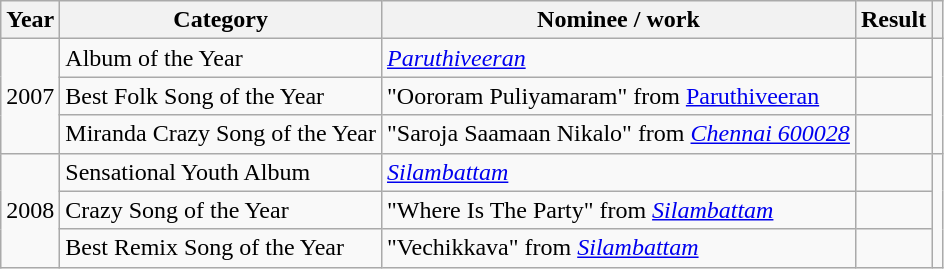<table class="wikitable">
<tr>
<th>Year</th>
<th>Category</th>
<th>Nominee / work</th>
<th>Result</th>
<th></th>
</tr>
<tr>
<td rowspan="3">2007</td>
<td>Album of the Year</td>
<td><em><a href='#'>Paruthiveeran</a></em></td>
<td></td>
<td rowspan="3"></td>
</tr>
<tr>
<td>Best Folk Song of the Year</td>
<td>"Oororam Puliyamaram" from <a href='#'>Paruthiveeran</a></td>
<td></td>
</tr>
<tr>
<td>Miranda Crazy Song of the Year</td>
<td>"Saroja Saamaan Nikalo" from <em><a href='#'>Chennai 600028</a></em></td>
<td></td>
</tr>
<tr>
<td rowspan="3">2008</td>
<td>Sensational Youth Album</td>
<td><em><a href='#'>Silambattam</a></em></td>
<td></td>
<td rowspan="3"></td>
</tr>
<tr>
<td>Crazy Song of the Year</td>
<td>"Where Is The Party" from <em><a href='#'>Silambattam</a></em></td>
<td></td>
</tr>
<tr>
<td>Best Remix Song of the Year</td>
<td>"Vechikkava" from <em><a href='#'>Silambattam</a></em></td>
<td></td>
</tr>
</table>
